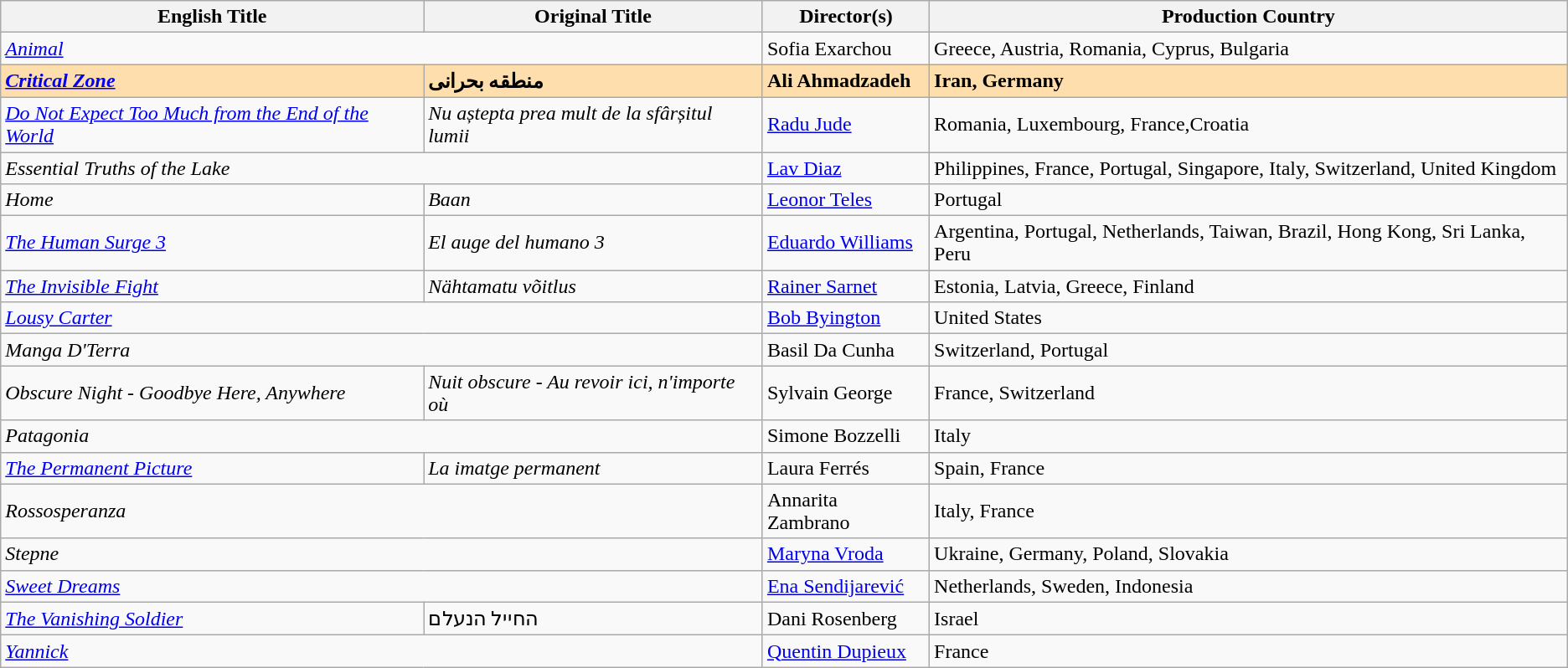<table class="wikitable">
<tr>
<th>English Title</th>
<th>Original Title</th>
<th>Director(s)</th>
<th>Production Country</th>
</tr>
<tr>
<td colspan="2"><em><a href='#'>Animal</a></em></td>
<td>Sofia Exarchou</td>
<td>Greece, Austria, Romania, Cyprus, Bulgaria</td>
</tr>
<tr style="background:#FFDEAD;">
<td><strong><em><a href='#'>Critical Zone</a></em></strong></td>
<td><strong>منطقه بحرانی</strong></td>
<td><strong>Ali Ahmadzadeh</strong></td>
<td><strong>Iran, Germany</strong></td>
</tr>
<tr>
<td><em><a href='#'>Do Not Expect Too Much from the End of the World</a></em></td>
<td><em>Nu aștepta prea mult de la sfârșitul lumii</em></td>
<td><a href='#'>Radu Jude</a></td>
<td>Romania, Luxembourg, France,Croatia</td>
</tr>
<tr>
<td colspan="2"><em>Essential Truths of the Lake</em></td>
<td><a href='#'>Lav Diaz</a></td>
<td>Philippines, France, Portugal, Singapore, Italy, Switzerland, United Kingdom</td>
</tr>
<tr>
<td><em>Home</em></td>
<td><em>Baan</em></td>
<td><a href='#'>Leonor Teles</a></td>
<td>Portugal</td>
</tr>
<tr>
<td><em><a href='#'>The Human Surge 3</a></em></td>
<td><em>El auge del humano 3</em></td>
<td><a href='#'>Eduardo Williams</a></td>
<td>Argentina, Portugal, Netherlands, Taiwan, Brazil, Hong Kong, Sri Lanka, Peru</td>
</tr>
<tr>
<td><em><a href='#'>The Invisible Fight</a></em></td>
<td><em>Nähtamatu võitlus</em></td>
<td><a href='#'>Rainer Sarnet</a></td>
<td>Estonia, Latvia, Greece, Finland</td>
</tr>
<tr>
<td colspan="2"><em><a href='#'>Lousy Carter</a></em></td>
<td><a href='#'>Bob Byington</a></td>
<td>United States</td>
</tr>
<tr>
<td colspan="2"><em>Manga D'Terra</em></td>
<td>Basil Da Cunha</td>
<td>Switzerland, Portugal</td>
</tr>
<tr>
<td><em>Obscure Night - Goodbye Here, Anywhere</em></td>
<td><em>Nuit obscure - Au revoir ici, n'importe où</em></td>
<td>Sylvain George</td>
<td>France, Switzerland</td>
</tr>
<tr>
<td colspan="2"><em>Patagonia</em></td>
<td>Simone Bozzelli</td>
<td>Italy</td>
</tr>
<tr>
<td><em><a href='#'>The Permanent Picture</a></em></td>
<td><em>La imatge permanent</em></td>
<td>Laura Ferrés</td>
<td>Spain, France</td>
</tr>
<tr>
<td colspan="2"><em>Rossosperanza</em></td>
<td>Annarita Zambrano</td>
<td>Italy, France</td>
</tr>
<tr>
<td colspan="2"><em>Stepne</em></td>
<td><a href='#'>Maryna Vroda</a></td>
<td>Ukraine, Germany, Poland, Slovakia</td>
</tr>
<tr>
<td colspan="2"><em><a href='#'>Sweet Dreams</a></em></td>
<td><a href='#'>Ena Sendijarević</a></td>
<td>Netherlands, Sweden, Indonesia</td>
</tr>
<tr>
<td><em><a href='#'>The Vanishing Soldier</a></em></td>
<td>החייל הנעלם</td>
<td>Dani Rosenberg</td>
<td>Israel</td>
</tr>
<tr>
<td colspan="2"><em><a href='#'>Yannick</a></em></td>
<td><a href='#'>Quentin Dupieux</a></td>
<td>France</td>
</tr>
</table>
